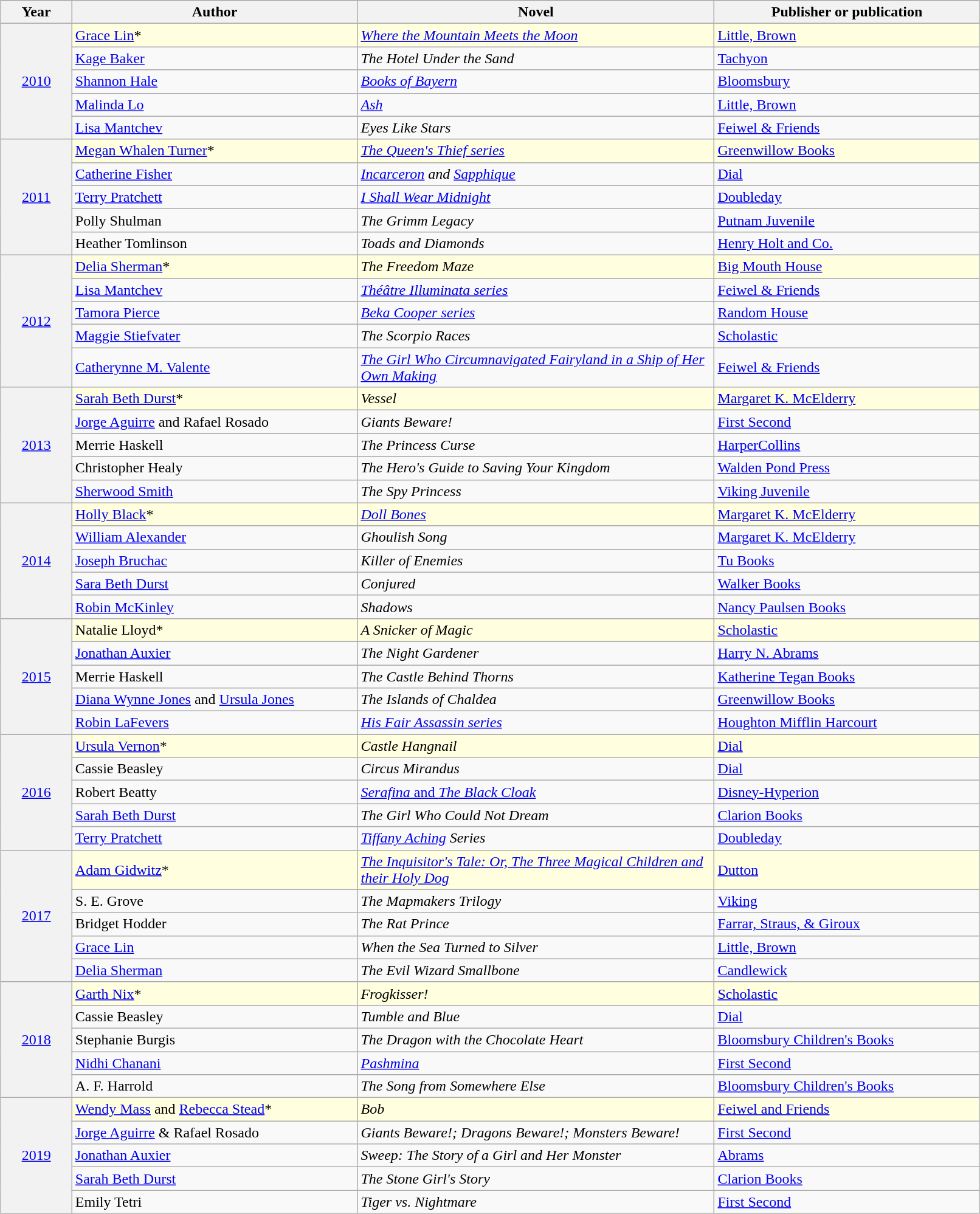<table class="wikitable sortable mw-collapsible" width="85%" style="margin: 1em auto 1em auto">
<tr>
<th width="7%" scope="col">Year</th>
<th width="28%" scope="col">Author</th>
<th width="35%" scope="col">Novel</th>
<th width="26%" scope="col">Publisher or publication</th>
</tr>
<tr style="background:lightyellow;">
<th rowspan="5" scope="row" align="center" style="font-weight:normal;"><a href='#'>2010</a></th>
<td><a href='#'>Grace Lin</a>*</td>
<td><em><a href='#'>Where the Mountain Meets the Moon</a></em></td>
<td><a href='#'>Little, Brown</a></td>
</tr>
<tr>
<td><a href='#'>Kage Baker</a></td>
<td><em>The Hotel Under the Sand</em></td>
<td><a href='#'>Tachyon</a></td>
</tr>
<tr>
<td><a href='#'>Shannon Hale</a></td>
<td><em><a href='#'>Books of Bayern</a></em></td>
<td><a href='#'>Bloomsbury</a></td>
</tr>
<tr>
<td><a href='#'>Malinda Lo</a></td>
<td><em><a href='#'>Ash</a></em></td>
<td><a href='#'>Little, Brown</a></td>
</tr>
<tr>
<td><a href='#'>Lisa Mantchev</a></td>
<td><em>Eyes Like Stars</em></td>
<td><a href='#'>Feiwel & Friends</a></td>
</tr>
<tr style="background:lightyellow;">
<th rowspan="5" scope="row" align="center" style="font-weight:normal;"><a href='#'>2011</a></th>
<td><a href='#'>Megan Whalen Turner</a>*</td>
<td><em><a href='#'>The Queen's Thief series</a></em></td>
<td><a href='#'>Greenwillow Books</a></td>
</tr>
<tr>
<td><a href='#'>Catherine Fisher</a></td>
<td><em><a href='#'>Incarceron</a> and <a href='#'>Sapphique</a></em></td>
<td><a href='#'>Dial</a></td>
</tr>
<tr>
<td><a href='#'>Terry Pratchett</a></td>
<td><em><a href='#'>I Shall Wear Midnight</a></em></td>
<td><a href='#'>Doubleday</a></td>
</tr>
<tr>
<td>Polly Shulman</td>
<td><em>The Grimm Legacy</em></td>
<td><a href='#'>Putnam Juvenile</a></td>
</tr>
<tr>
<td>Heather Tomlinson</td>
<td><em>Toads and Diamonds</em></td>
<td><a href='#'>Henry Holt and Co.</a></td>
</tr>
<tr style="background:lightyellow;">
<th rowspan="5" scope="row" align="center" style="font-weight:normal;"><a href='#'>2012</a></th>
<td><a href='#'>Delia Sherman</a>*</td>
<td><em>The Freedom Maze</em></td>
<td><a href='#'>Big Mouth House</a></td>
</tr>
<tr>
<td><a href='#'>Lisa Mantchev</a></td>
<td><a href='#'><em>Théâtre Illuminata series</em></a></td>
<td><a href='#'>Feiwel & Friends</a></td>
</tr>
<tr>
<td><a href='#'>Tamora Pierce</a></td>
<td><a href='#'><em>Beka Cooper series</em></a></td>
<td><a href='#'>Random House</a></td>
</tr>
<tr>
<td><a href='#'>Maggie Stiefvater</a></td>
<td><em>The Scorpio Races</em></td>
<td><a href='#'>Scholastic</a></td>
</tr>
<tr>
<td><a href='#'>Catherynne M. Valente</a></td>
<td><em><a href='#'>The Girl Who Circumnavigated Fairyland in a Ship of Her Own Making</a></em></td>
<td><a href='#'>Feiwel & Friends</a></td>
</tr>
<tr style="background:lightyellow;">
<th rowspan="5" scope="row" align="center" style="font-weight:normal;"><a href='#'>2013</a></th>
<td><a href='#'>Sarah Beth Durst</a>*</td>
<td><em>Vessel</em></td>
<td><a href='#'>Margaret K. McElderry</a></td>
</tr>
<tr>
<td><a href='#'>Jorge Aguirre</a> and Rafael Rosado</td>
<td><em>Giants Beware!</em></td>
<td><a href='#'>First Second</a></td>
</tr>
<tr>
<td>Merrie Haskell</td>
<td><em>The Princess Curse</em></td>
<td><a href='#'>HarperCollins</a></td>
</tr>
<tr>
<td>Christopher Healy</td>
<td><em>The Hero's Guide to Saving Your Kingdom</em></td>
<td><a href='#'>Walden Pond Press</a></td>
</tr>
<tr>
<td><a href='#'>Sherwood Smith</a></td>
<td><em>The Spy Princess</em></td>
<td><a href='#'>Viking Juvenile</a></td>
</tr>
<tr style="background:lightyellow;">
<th rowspan="5" scope="row" align="center" style="font-weight:normal;"><a href='#'>2014</a></th>
<td><a href='#'>Holly Black</a>*</td>
<td><em><a href='#'>Doll Bones</a></em></td>
<td><a href='#'>Margaret K. McElderry</a></td>
</tr>
<tr>
<td><a href='#'>William Alexander</a></td>
<td><em>Ghoulish Song</em></td>
<td><a href='#'>Margaret K. McElderry</a></td>
</tr>
<tr>
<td><a href='#'>Joseph Bruchac</a></td>
<td><em>Killer of Enemies</em></td>
<td><a href='#'>Tu Books</a></td>
</tr>
<tr>
<td><a href='#'>Sara Beth Durst</a></td>
<td><em>Conjured</em></td>
<td><a href='#'>Walker Books</a></td>
</tr>
<tr>
<td><a href='#'>Robin McKinley</a></td>
<td><em>Shadows</em></td>
<td><a href='#'>Nancy Paulsen Books</a></td>
</tr>
<tr style="background:lightyellow;">
<th rowspan="5" scope="row" align="center" style="font-weight:normal;"><a href='#'>2015</a></th>
<td>Natalie Lloyd*</td>
<td><em>A Snicker of Magic</em></td>
<td><a href='#'>Scholastic</a></td>
</tr>
<tr>
<td><a href='#'>Jonathan Auxier</a></td>
<td><em>The Night Gardener</em></td>
<td><a href='#'>Harry N. Abrams</a></td>
</tr>
<tr>
<td>Merrie Haskell</td>
<td><em>The Castle Behind Thorns</em></td>
<td><a href='#'>Katherine Tegan Books</a></td>
</tr>
<tr>
<td><a href='#'>Diana Wynne Jones</a> and <a href='#'>Ursula Jones</a></td>
<td><em>The Islands of Chaldea</em></td>
<td><a href='#'>Greenwillow Books</a></td>
</tr>
<tr>
<td><a href='#'>Robin LaFevers</a></td>
<td><a href='#'><em>His Fair Assassin series</em></a></td>
<td><a href='#'>Houghton Mifflin Harcourt</a></td>
</tr>
<tr style="background:lightyellow;">
<th rowspan="5" scope="row" align="center" style="font-weight:normal;"><a href='#'>2016</a></th>
<td><a href='#'>Ursula Vernon</a>*</td>
<td><em>Castle Hangnail</em></td>
<td><a href='#'>Dial</a></td>
</tr>
<tr>
<td>Cassie Beasley</td>
<td><em>Circus Mirandus</em></td>
<td><a href='#'>Dial</a></td>
</tr>
<tr>
<td>Robert Beatty</td>
<td><a href='#'><em>Serafina</em> and <em>The Black Cloak</em></a></td>
<td><a href='#'>Disney-Hyperion</a></td>
</tr>
<tr>
<td><a href='#'>Sarah Beth Durst</a></td>
<td><em>The Girl Who Could Not Dream</em></td>
<td><a href='#'>Clarion Books</a></td>
</tr>
<tr>
<td><a href='#'>Terry Pratchett</a></td>
<td><em><a href='#'>Tiffany Aching</a> Series</em></td>
<td><a href='#'>Doubleday</a></td>
</tr>
<tr style="background:lightyellow;">
<th rowspan="5" scope="row" align="center" style="font-weight:normal;"><a href='#'>2017</a></th>
<td><a href='#'>Adam Gidwitz</a>*</td>
<td><em><a href='#'>The Inquisitor's Tale: Or, The Three Magical Children and their Holy Dog</a></em></td>
<td><a href='#'>Dutton</a></td>
</tr>
<tr>
<td>S. E. Grove</td>
<td><em>The Mapmakers Trilogy</em></td>
<td><a href='#'>Viking</a></td>
</tr>
<tr>
<td>Bridget Hodder</td>
<td><em>The Rat Prince</em></td>
<td><a href='#'>Farrar, Straus, & Giroux</a></td>
</tr>
<tr>
<td><a href='#'>Grace Lin</a></td>
<td><em>When the Sea Turned to Silver</em></td>
<td><a href='#'>Little, Brown</a></td>
</tr>
<tr>
<td><a href='#'>Delia Sherman</a></td>
<td><em>The Evil Wizard Smallbone</em></td>
<td><a href='#'>Candlewick</a></td>
</tr>
<tr style="background:lightyellow;">
<th rowspan="5" scope="row" align="center" style="font-weight:normal;"><a href='#'>2018</a></th>
<td><a href='#'>Garth Nix</a>*</td>
<td><em>Frogkisser!</em></td>
<td><a href='#'>Scholastic</a></td>
</tr>
<tr>
<td>Cassie Beasley</td>
<td><em>Tumble and Blue</em></td>
<td><a href='#'>Dial</a></td>
</tr>
<tr>
<td>Stephanie Burgis</td>
<td><em>The Dragon with the Chocolate Heart</em></td>
<td><a href='#'>Bloomsbury Children's Books</a></td>
</tr>
<tr>
<td><a href='#'>Nidhi Chanani</a></td>
<td><em><a href='#'>Pashmina</a></em></td>
<td><a href='#'>First Second</a></td>
</tr>
<tr>
<td>A. F. Harrold</td>
<td><em>The Song from Somewhere Else</em></td>
<td><a href='#'>Bloomsbury Children's Books</a></td>
</tr>
<tr style="background:lightyellow;">
<th rowspan="5" scope="row" align="center" style="font-weight:normal;"><a href='#'>2019</a></th>
<td><a href='#'>Wendy Mass</a> and <a href='#'>Rebecca Stead</a>*</td>
<td><em>Bob</em></td>
<td><a href='#'>Feiwel and Friends</a></td>
</tr>
<tr>
<td><a href='#'>Jorge Aguirre</a> & Rafael Rosado</td>
<td><em>Giants Beware!; Dragons Beware!; Monsters Beware!</em></td>
<td><a href='#'>First Second</a></td>
</tr>
<tr>
<td><a href='#'>Jonathan Auxier</a></td>
<td><em>Sweep: The Story of a Girl and Her Monster</em></td>
<td><a href='#'>Abrams</a></td>
</tr>
<tr>
<td><a href='#'>Sarah Beth Durst</a></td>
<td><em>The Stone Girl's Story</em></td>
<td><a href='#'>Clarion Books</a></td>
</tr>
<tr>
<td>Emily Tetri</td>
<td><em>Tiger vs. Nightmare</em></td>
<td><a href='#'>First Second</a></td>
</tr>
</table>
